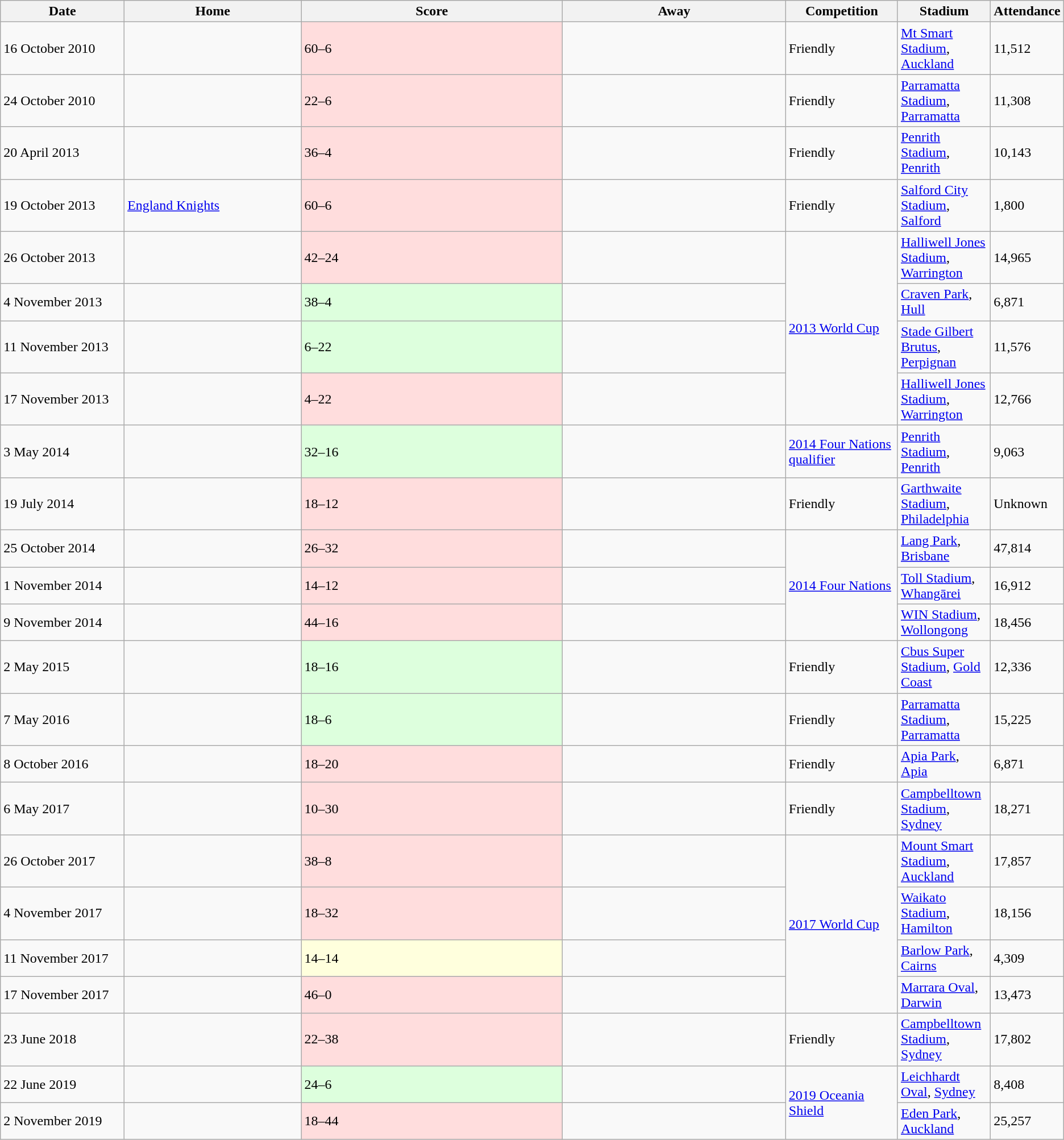<table class="wikitable" style="text-align:left">
<tr>
<th scope="col" width="12.3%">Date</th>
<th scope="col" width="18%">Home</th>
<th scope="col" width="27%">Score</th>
<th scope="col" width="23%">Away</th>
<th scope="col" width="10.9%">Competition</th>
<th scope="col" width="35.3%">Stadium</th>
<th scope="col" width="35.3%">Attendance</th>
</tr>
<tr>
<td>16 October 2010</td>
<td></td>
<td bgcolor=#FFDDDD>60–6</td>
<td></td>
<td>Friendly</td>
<td> <a href='#'>Mt Smart Stadium</a>, <a href='#'>Auckland</a></td>
<td>11,512</td>
</tr>
<tr>
<td>24 October 2010</td>
<td></td>
<td bgcolor=#FFDDDD>22–6</td>
<td></td>
<td>Friendly</td>
<td> <a href='#'>Parramatta Stadium</a>, <a href='#'>Parramatta</a></td>
<td>11,308</td>
</tr>
<tr>
<td>20 April 2013</td>
<td></td>
<td bgcolor=#FFDDDD>36–4</td>
<td></td>
<td>Friendly</td>
<td> <a href='#'>Penrith Stadium</a>, <a href='#'>Penrith</a></td>
<td>10,143</td>
</tr>
<tr>
<td>19 October 2013</td>
<td> <a href='#'>England Knights</a></td>
<td bgcolor=#FFDDDD>60–6</td>
<td></td>
<td>Friendly</td>
<td> <a href='#'>Salford City Stadium</a>, <a href='#'>Salford</a></td>
<td>1,800</td>
</tr>
<tr>
<td>26 October 2013</td>
<td></td>
<td bgcolor=#FFDDDD>42–24</td>
<td></td>
<td rowspan=4><a href='#'>2013 World Cup</a></td>
<td> <a href='#'>Halliwell Jones Stadium</a>, <a href='#'>Warrington</a></td>
<td>14,965</td>
</tr>
<tr>
<td>4 November 2013</td>
<td></td>
<td bgcolor=#DDFFDD>38–4</td>
<td></td>
<td> <a href='#'>Craven Park</a>, <a href='#'>Hull</a></td>
<td>6,871</td>
</tr>
<tr>
<td>11 November 2013</td>
<td></td>
<td bgcolor=#DDFFDD>6–22</td>
<td></td>
<td> <a href='#'>Stade Gilbert Brutus</a>, <a href='#'>Perpignan</a></td>
<td>11,576</td>
</tr>
<tr>
<td>17 November 2013</td>
<td></td>
<td bgcolor=#FFDDDD>4–22</td>
<td></td>
<td> <a href='#'>Halliwell Jones Stadium</a>, <a href='#'>Warrington</a></td>
<td>12,766</td>
</tr>
<tr>
<td>3 May 2014</td>
<td></td>
<td bgcolor=#DDFFDD>32–16</td>
<td></td>
<td><a href='#'>2014 Four Nations qualifier</a></td>
<td> <a href='#'>Penrith Stadium</a>, <a href='#'>Penrith</a></td>
<td>9,063</td>
</tr>
<tr>
<td>19 July 2014</td>
<td></td>
<td bgcolor=#FFDDDD>18–12</td>
<td></td>
<td>Friendly</td>
<td> <a href='#'>Garthwaite Stadium</a>, <a href='#'>Philadelphia</a></td>
<td>Unknown</td>
</tr>
<tr>
<td>25 October 2014</td>
<td></td>
<td bgcolor=#FFDDDD>26–32</td>
<td></td>
<td rowspan=3><a href='#'>2014 Four Nations</a></td>
<td> <a href='#'>Lang Park</a>, <a href='#'>Brisbane</a></td>
<td>47,814</td>
</tr>
<tr>
<td>1 November 2014</td>
<td></td>
<td bgcolor=#FFDDDD>14–12</td>
<td></td>
<td> <a href='#'>Toll Stadium</a>, <a href='#'>Whangārei</a></td>
<td>16,912</td>
</tr>
<tr>
<td>9 November 2014</td>
<td></td>
<td bgcolor=#FFDDDD>44–16</td>
<td></td>
<td> <a href='#'>WIN Stadium</a>, <a href='#'>Wollongong</a></td>
<td>18,456</td>
</tr>
<tr>
<td>2 May 2015</td>
<td></td>
<td bgcolor=#DDFFDD>18–16</td>
<td></td>
<td>Friendly</td>
<td> <a href='#'>Cbus Super Stadium</a>, <a href='#'>Gold Coast</a></td>
<td>12,336</td>
</tr>
<tr>
<td>7 May 2016</td>
<td></td>
<td bgcolor=#DDFFDD>18–6</td>
<td></td>
<td>Friendly</td>
<td> <a href='#'>Parramatta Stadium</a>, <a href='#'>Parramatta</a></td>
<td>15,225</td>
</tr>
<tr>
<td>8 October 2016</td>
<td></td>
<td bgcolor=#FFDDDD>18–20</td>
<td></td>
<td>Friendly</td>
<td> <a href='#'>Apia Park</a>, <a href='#'>Apia</a></td>
<td>6,871</td>
</tr>
<tr>
<td>6 May 2017</td>
<td></td>
<td bgcolor=#FFDDDD>10–30</td>
<td></td>
<td>Friendly</td>
<td> <a href='#'>Campbelltown Stadium</a>, <a href='#'>Sydney</a></td>
<td>18,271</td>
</tr>
<tr>
<td>26 October 2017</td>
<td></td>
<td bgcolor=#FFDDDD>38–8</td>
<td></td>
<td rowspan=4><a href='#'>2017 World Cup</a></td>
<td> <a href='#'>Mount Smart Stadium</a>, <a href='#'>Auckland</a></td>
<td>17,857</td>
</tr>
<tr>
<td>4 November 2017</td>
<td></td>
<td bgcolor=#FFDDDD>18–32</td>
<td></td>
<td> <a href='#'>Waikato Stadium</a>, <a href='#'>Hamilton</a></td>
<td>18,156</td>
</tr>
<tr>
<td>11 November 2017</td>
<td></td>
<td bgcolor=#FFFFDD>14–14</td>
<td></td>
<td> <a href='#'>Barlow Park</a>, <a href='#'>Cairns</a></td>
<td>4,309</td>
</tr>
<tr>
<td>17 November 2017</td>
<td></td>
<td bgcolor=#FFDDDD>46–0</td>
<td></td>
<td> <a href='#'>Marrara Oval</a>, <a href='#'>Darwin</a></td>
<td>13,473</td>
</tr>
<tr>
<td>23 June 2018</td>
<td></td>
<td bgcolor=#FFDDDD>22–38</td>
<td></td>
<td>Friendly</td>
<td> <a href='#'>Campbelltown Stadium</a>, <a href='#'>Sydney</a></td>
<td>17,802</td>
</tr>
<tr>
<td>22 June 2019</td>
<td></td>
<td bgcolor=#DDFFDD>24–6</td>
<td></td>
<td rowspan="2"><a href='#'>2019 Oceania Shield</a></td>
<td> <a href='#'>Leichhardt Oval</a>, <a href='#'>Sydney</a></td>
<td>8,408</td>
</tr>
<tr>
<td>2 November 2019</td>
<td></td>
<td bgcolor=#FFDDDD>18–44</td>
<td></td>
<td> <a href='#'>Eden Park</a>, <a href='#'>Auckland</a></td>
<td>25,257</td>
</tr>
</table>
